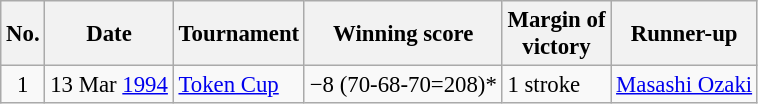<table class="wikitable" style="font-size:95%;">
<tr>
<th>No.</th>
<th>Date</th>
<th>Tournament</th>
<th>Winning score</th>
<th>Margin of<br>victory</th>
<th>Runner-up</th>
</tr>
<tr>
<td align=center>1</td>
<td align=right>13 Mar <a href='#'>1994</a></td>
<td><a href='#'>Token Cup</a></td>
<td>−8 (70-68-70=208)*</td>
<td>1 stroke</td>
<td> <a href='#'>Masashi Ozaki</a></td>
</tr>
</table>
